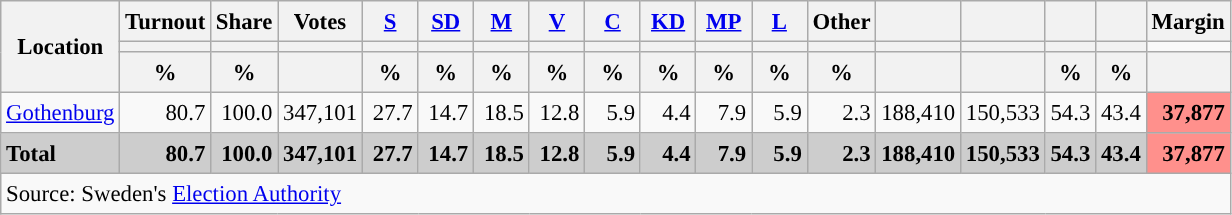<table class="wikitable sortable" style="text-align:right; font-size:95%; line-height:20px;">
<tr>
<th rowspan="3">Location</th>
<th>Turnout</th>
<th>Share</th>
<th>Votes</th>
<th width="30px" class="unsortable"><a href='#'>S</a></th>
<th width="30px" class="unsortable"><a href='#'>SD</a></th>
<th width="30px" class="unsortable"><a href='#'>M</a></th>
<th width="30px" class="unsortable"><a href='#'>V</a></th>
<th width="30px" class="unsortable"><a href='#'>C</a></th>
<th width="30px" class="unsortable"><a href='#'>KD</a></th>
<th width="30px" class="unsortable"><a href='#'>MP</a></th>
<th width="30px" class="unsortable"><a href='#'>L</a></th>
<th width="30px" class="unsortable">Other</th>
<th></th>
<th></th>
<th></th>
<th></th>
<th>Margin</th>
</tr>
<tr>
<th></th>
<th></th>
<th></th>
<th style="background:"></th>
<th style="background:"></th>
<th style="background:"></th>
<th style="background:"></th>
<th style="background:"></th>
<th style="background:"></th>
<th style="background:"></th>
<th style="background:"></th>
<th style="background:"></th>
<th style="background:"></th>
<th style="background:"></th>
<th style="background:"></th>
<th style="background:"></th>
</tr>
<tr>
<th data-sort-type="number">%</th>
<th data-sort-type="number">%</th>
<th></th>
<th data-sort-type="number">%</th>
<th data-sort-type="number">%</th>
<th data-sort-type="number">%</th>
<th data-sort-type="number">%</th>
<th data-sort-type="number">%</th>
<th data-sort-type="number">%</th>
<th data-sort-type="number">%</th>
<th data-sort-type="number">%</th>
<th data-sort-type="number">%</th>
<th data-sort-type="number"></th>
<th data-sort-type="number"></th>
<th data-sort-type="number">%</th>
<th data-sort-type="number">%</th>
<th data-sort-type="number"></th>
</tr>
<tr>
<td align="left"><a href='#'>Gothenburg</a></td>
<td>80.7</td>
<td>100.0</td>
<td>347,101</td>
<td>27.7</td>
<td>14.7</td>
<td>18.5</td>
<td>12.8</td>
<td>5.9</td>
<td>4.4</td>
<td>7.9</td>
<td>5.9</td>
<td>2.3</td>
<td>188,410</td>
<td>150,533</td>
<td>54.3</td>
<td>43.4</td>
<td bgcolor=#ff908c><strong>37,877</strong></td>
</tr>
<tr style="background:#CDCDCD;">
<td align="left"><strong>Total</strong></td>
<td><strong>80.7</strong></td>
<td><strong>100.0</strong></td>
<td><strong>347,101</strong></td>
<td><strong>27.7</strong></td>
<td><strong>14.7</strong></td>
<td><strong>18.5</strong></td>
<td><strong>12.8</strong></td>
<td><strong>5.9</strong></td>
<td><strong>4.4</strong></td>
<td><strong>7.9</strong></td>
<td><strong>5.9</strong></td>
<td><strong>2.3</strong></td>
<td><strong>188,410</strong></td>
<td><strong>150,533</strong></td>
<td><strong>54.3</strong></td>
<td><strong>43.4</strong></td>
<td bgcolor=#ff908c><strong>37,877</strong></td>
</tr>
<tr>
<td colspan="18" align="left">Source: Sweden's <a href='#'>Election Authority</a></td>
</tr>
</table>
